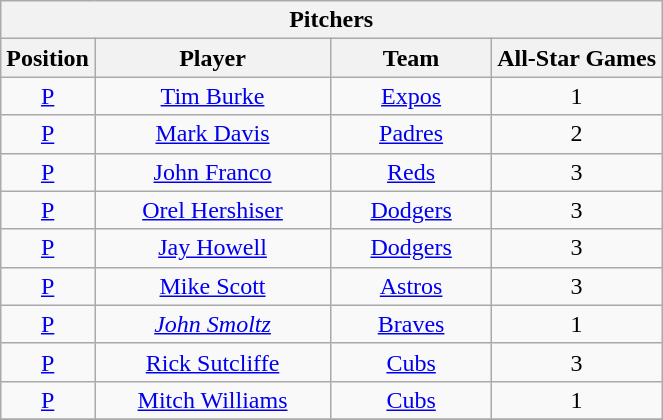<table class="wikitable" style="font-size: 100%; text-align:center;">
<tr>
<th colspan="4">Pitchers</th>
</tr>
<tr>
<th>Position</th>
<th width="150">Player</th>
<th width="100">Team</th>
<th>All-Star Games</th>
</tr>
<tr>
<td><a href='#'>P</a></td>
<td><a href='#'>Tim Burke</a></td>
<td><a href='#'>Expos</a></td>
<td>1</td>
</tr>
<tr>
<td><a href='#'>P</a></td>
<td><a href='#'>Mark Davis</a></td>
<td><a href='#'>Padres</a></td>
<td>2</td>
</tr>
<tr>
<td><a href='#'>P</a></td>
<td><a href='#'>John Franco</a></td>
<td><a href='#'>Reds</a></td>
<td>3</td>
</tr>
<tr>
<td><a href='#'>P</a></td>
<td><a href='#'>Orel Hershiser</a></td>
<td><a href='#'>Dodgers</a></td>
<td>3</td>
</tr>
<tr>
<td><a href='#'>P</a></td>
<td><a href='#'>Jay Howell</a></td>
<td><a href='#'>Dodgers</a></td>
<td>3</td>
</tr>
<tr>
<td><a href='#'>P</a></td>
<td><a href='#'>Mike Scott</a></td>
<td><a href='#'>Astros</a></td>
<td>3</td>
</tr>
<tr>
<td><a href='#'>P</a></td>
<td><em><a href='#'>John Smoltz</a></em></td>
<td><a href='#'>Braves</a></td>
<td>1</td>
</tr>
<tr>
<td><a href='#'>P</a></td>
<td><a href='#'>Rick Sutcliffe</a></td>
<td><a href='#'>Cubs</a></td>
<td>3</td>
</tr>
<tr>
<td><a href='#'>P</a></td>
<td><a href='#'>Mitch Williams</a></td>
<td><a href='#'>Cubs</a></td>
<td>1</td>
</tr>
<tr>
</tr>
</table>
